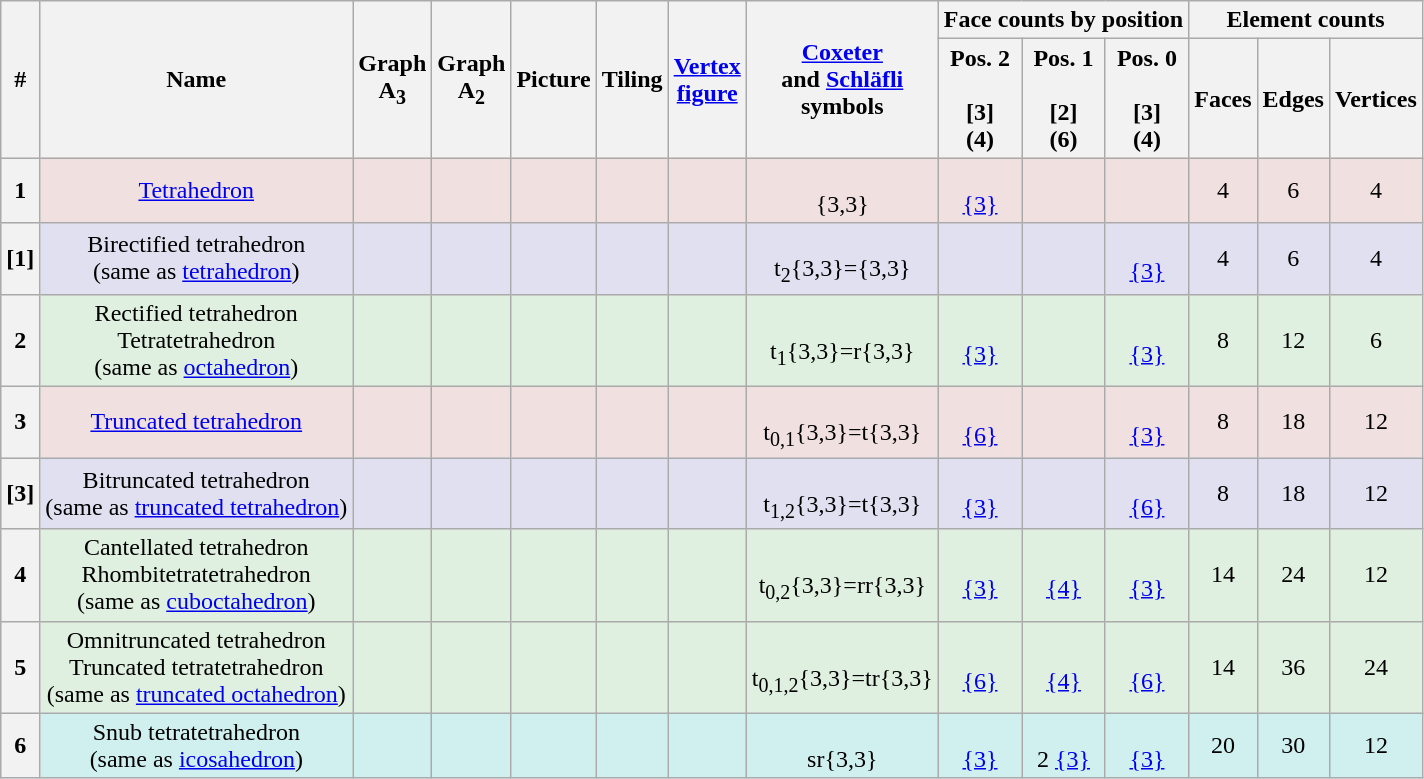<table class="wikitable">
<tr>
<th rowspan=2>#</th>
<th rowspan=2>Name</th>
<th rowspan=2>Graph<br>A<sub>3</sub></th>
<th rowspan=2>Graph<br>A<sub>2</sub></th>
<th rowspan=2>Picture</th>
<th rowspan=2>Tiling</th>
<th rowspan=2><a href='#'>Vertex<br>figure</a></th>
<th rowspan=2><a href='#'>Coxeter</a><br>and <a href='#'>Schläfli</a><br>symbols</th>
<th colspan=3>Face counts by position</th>
<th colspan=3>Element counts</th>
</tr>
<tr>
<th>Pos. 2<br><br>[3]<br>(4)</th>
<th>Pos. 1<br><br>[2]<br>(6)</th>
<th>Pos. 0<br><br>[3]<br>(4)</th>
<th>Faces</th>
<th>Edges</th>
<th>Vertices</th>
</tr>
<tr bgcolor="#f0e0e0" align=center>
<th>1</th>
<td align=center><a href='#'>Tetrahedron</a></td>
<td></td>
<td></td>
<td></td>
<td></td>
<td></td>
<td align=center><br>{3,3}</td>
<td><br><a href='#'>{3}</a></td>
<td></td>
<td></td>
<td>4</td>
<td>6</td>
<td>4</td>
</tr>
<tr bgcolor="#e0e0f0" align=center>
<th>[1]</th>
<td align=center>Birectified tetrahedron<br>(same as <a href='#'>tetrahedron</a>)</td>
<td></td>
<td></td>
<td></td>
<td></td>
<td></td>
<td align=center><br>t<sub>2</sub>{3,3}={3,3}</td>
<td></td>
<td></td>
<td><br><a href='#'>{3}</a></td>
<td>4</td>
<td>6</td>
<td>4</td>
</tr>
<tr bgcolor="#e0f0e0" align=center>
<th>2</th>
<td align=center>Rectified tetrahedron<br>Tetratetrahedron<br>(same as <a href='#'>octahedron</a>)</td>
<td></td>
<td></td>
<td></td>
<td></td>
<td></td>
<td align=center><br>t<sub>1</sub>{3,3}=r{3,3}</td>
<td><br><a href='#'>{3}</a></td>
<td></td>
<td><br><a href='#'>{3}</a></td>
<td>8</td>
<td>12</td>
<td>6</td>
</tr>
<tr bgcolor="#f0e0e0" align=center>
<th>3</th>
<td align=center><a href='#'>Truncated tetrahedron</a></td>
<td></td>
<td></td>
<td></td>
<td></td>
<td></td>
<td align=center><br>t<sub>0,1</sub>{3,3}=t{3,3}</td>
<td><br><a href='#'>{6}</a></td>
<td></td>
<td><br><a href='#'>{3}</a></td>
<td>8</td>
<td>18</td>
<td>12</td>
</tr>
<tr bgcolor="#e0e0f0" align=center>
<th>[3]</th>
<td align=center>Bitruncated tetrahedron<br>(same as <a href='#'>truncated tetrahedron</a>)</td>
<td></td>
<td></td>
<td></td>
<td></td>
<td></td>
<td align=center><br>t<sub>1,2</sub>{3,3}=t{3,3}</td>
<td><br><a href='#'>{3}</a></td>
<td></td>
<td><br><a href='#'>{6}</a></td>
<td>8</td>
<td>18</td>
<td>12</td>
</tr>
<tr bgcolor="#e0f0e0" align=center>
<th>4</th>
<td align=center>Cantellated tetrahedron<br>Rhombitetratetrahedron<br>(same as <a href='#'>cuboctahedron</a>)</td>
<td></td>
<td></td>
<td></td>
<td></td>
<td></td>
<td align=center><br>t<sub>0,2</sub>{3,3}=rr{3,3}</td>
<td><br><a href='#'>{3}</a></td>
<td><br><a href='#'>{4}</a></td>
<td><br><a href='#'>{3}</a></td>
<td>14</td>
<td>24</td>
<td>12</td>
</tr>
<tr bgcolor="#e0f0e0" align=center>
<th>5</th>
<td align=center>Omnitruncated tetrahedron<br>Truncated tetratetrahedron<br>(same as <a href='#'>truncated octahedron</a>)</td>
<td></td>
<td></td>
<td></td>
<td></td>
<td></td>
<td align=center><br>t<sub>0,1,2</sub>{3,3}=tr{3,3}</td>
<td><br><a href='#'>{6}</a></td>
<td><br><a href='#'>{4}</a></td>
<td><br><a href='#'>{6}</a></td>
<td>14</td>
<td>36</td>
<td>24</td>
</tr>
<tr bgcolor="#d0f0f0" align=center>
<th>6</th>
<td align=center>Snub tetratetrahedron<br>(same as <a href='#'>icosahedron</a>)</td>
<td></td>
<td></td>
<td></td>
<td></td>
<td></td>
<td align=center><br>sr{3,3}</td>
<td><br><a href='#'>{3}</a></td>
<td><br>2 <a href='#'>{3}</a></td>
<td><br><a href='#'>{3}</a></td>
<td>20</td>
<td>30</td>
<td>12</td>
</tr>
</table>
